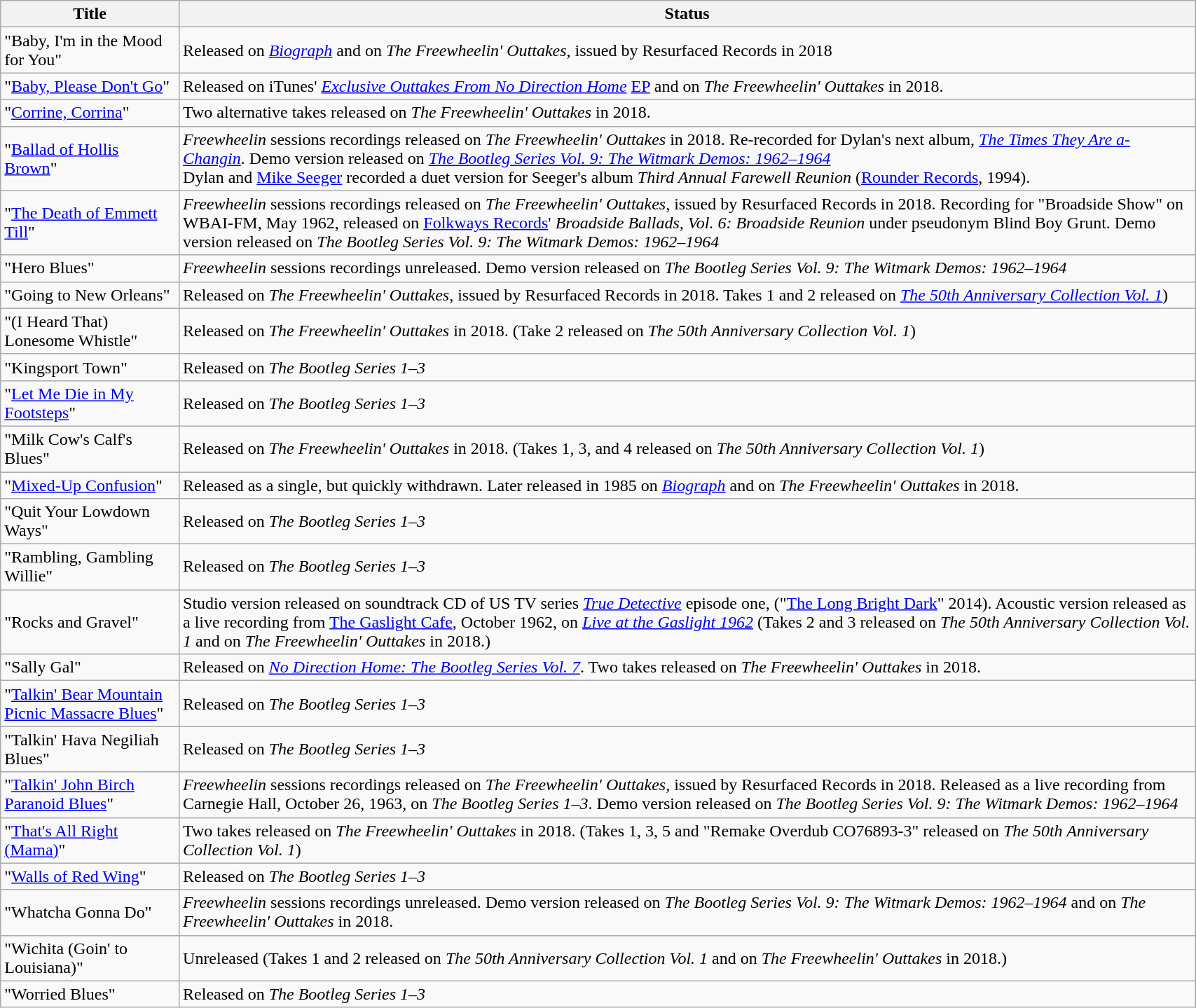<table class="wikitable collapsible" style="width:90%;">
<tr>
<th>Title</th>
<th>Status</th>
</tr>
<tr>
<td>"Baby, I'm in the Mood for You"</td>
<td>Released on <em><a href='#'>Biograph</a></em> and on <em>The Freewheelin' Outtakes</em>, issued by Resurfaced Records in 2018</td>
</tr>
<tr>
<td>"<a href='#'>Baby, Please Don't Go</a>" <br></td>
<td>Released on iTunes' <em><a href='#'>Exclusive Outtakes From No Direction Home</a></em> <a href='#'>EP</a> and on <em>The Freewheelin' Outtakes</em> in 2018.</td>
</tr>
<tr>
<td>"<a href='#'>Corrine, Corrina</a>"</td>
<td>Two alternative takes released on <em>The Freewheelin' Outtakes</em> in 2018.</td>
</tr>
<tr>
<td>"<a href='#'>Ballad of Hollis Brown</a>"</td>
<td><em>Freewheelin</em> sessions recordings released on <em>The Freewheelin' Outtakes</em> in 2018. Re-recorded for Dylan's next album, <em><a href='#'>The Times They Are a-Changin</a></em>. Demo version released on <em><a href='#'>The Bootleg Series Vol. 9: The Witmark Demos: 1962–1964</a></em><br>Dylan and <a href='#'>Mike Seeger</a> recorded a duet version for Seeger's album <em>Third Annual Farewell Reunion</em> (<a href='#'>Rounder Records</a>, 1994).</td>
</tr>
<tr>
<td>"<a href='#'>The Death of Emmett Till</a>"</td>
<td><em>Freewheelin</em> sessions recordings released on <em>The Freewheelin' Outtakes</em>, issued by Resurfaced Records in 2018. Recording for "Broadside Show" on WBAI-FM, May 1962, released on <a href='#'>Folkways Records</a>' <em>Broadside Ballads, Vol. 6: Broadside Reunion</em> under pseudonym Blind Boy Grunt. Demo version released on <em>The Bootleg Series Vol. 9: The Witmark Demos: 1962–1964</em></td>
</tr>
<tr>
<td>"Hero Blues"</td>
<td><em>Freewheelin</em> sessions recordings unreleased. Demo version released on <em>The Bootleg Series Vol. 9: The Witmark Demos: 1962–1964</em></td>
</tr>
<tr>
<td>"Going to New Orleans"</td>
<td>Released on <em>The Freewheelin' Outtakes</em>, issued by Resurfaced Records in 2018. Takes 1 and 2 released on <em><a href='#'>The 50th Anniversary Collection Vol. 1</a></em>)</td>
</tr>
<tr>
<td>"(I Heard That) Lonesome Whistle" <br></td>
<td>Released on <em>The Freewheelin' Outtakes</em> in 2018. (Take 2 released on <em>The 50th Anniversary Collection Vol. 1</em>)</td>
</tr>
<tr>
<td>"Kingsport Town" <br></td>
<td>Released on <em>The Bootleg Series 1–3</em></td>
</tr>
<tr>
<td>"<a href='#'>Let Me Die in My Footsteps</a>"</td>
<td>Released on <em>The Bootleg Series 1–3</em></td>
</tr>
<tr>
<td>"Milk Cow's Calf's Blues" <br></td>
<td>Released on <em>The Freewheelin' Outtakes</em> in 2018. (Takes 1, 3, and 4 released on <em>The 50th Anniversary Collection Vol. 1</em>)</td>
</tr>
<tr>
<td>"<a href='#'>Mixed-Up Confusion</a>"</td>
<td>Released as a single, but quickly withdrawn. Later released in 1985 on <em><a href='#'>Biograph</a></em> and on <em>The Freewheelin' Outtakes</em> in 2018.</td>
</tr>
<tr>
<td>"Quit Your Lowdown Ways"</td>
<td>Released on <em>The Bootleg Series 1–3</em></td>
</tr>
<tr>
<td>"Rambling, Gambling Willie"</td>
<td>Released on <em>The Bootleg Series 1–3</em></td>
</tr>
<tr>
<td>"Rocks and Gravel"</td>
<td>Studio version released on soundtrack CD of US TV series <em><a href='#'>True Detective</a></em> episode one, ("<a href='#'>The Long Bright Dark</a>" 2014). Acoustic version released as a live recording from <a href='#'>The Gaslight Cafe</a>, October 1962, on <em><a href='#'>Live at the Gaslight 1962</a></em> (Takes 2 and 3 released on <em>The 50th Anniversary Collection Vol. 1</em> and on <em>The Freewheelin' Outtakes</em> in 2018.)</td>
</tr>
<tr>
<td>"Sally Gal"</td>
<td>Released on <em><a href='#'>No Direction Home: The Bootleg Series Vol. 7</a></em>. Two takes released on <em>The Freewheelin' Outtakes</em> in 2018.</td>
</tr>
<tr>
<td>"<a href='#'>Talkin' Bear Mountain Picnic Massacre Blues</a>"</td>
<td>Released on <em>The Bootleg Series 1–3</em></td>
</tr>
<tr>
<td>"Talkin' Hava Negiliah Blues"</td>
<td>Released on <em>The Bootleg Series 1–3</em></td>
</tr>
<tr>
<td>"<a href='#'>Talkin' John Birch Paranoid Blues</a>"</td>
<td><em>Freewheelin</em> sessions recordings released on <em>The Freewheelin' Outtakes</em>, issued by Resurfaced Records in 2018. Released as a live recording from Carnegie Hall, October 26, 1963, on <em>The Bootleg Series 1–3</em>. Demo version released on <em>The Bootleg Series Vol. 9: The Witmark Demos: 1962–1964</em></td>
</tr>
<tr>
<td>"<a href='#'>That's All Right (Mama)</a>"<br></td>
<td>Two takes released on <em>The Freewheelin' Outtakes</em> in 2018. (Takes 1, 3, 5 and "Remake Overdub CO76893-3" released on <em>The 50th Anniversary Collection Vol. 1</em>)</td>
</tr>
<tr>
<td>"<a href='#'>Walls of Red Wing</a>"</td>
<td>Released on <em>The Bootleg Series 1–3</em></td>
</tr>
<tr>
<td>"Whatcha Gonna Do"</td>
<td><em>Freewheelin</em> sessions recordings unreleased. Demo version released on <em>The Bootleg Series Vol. 9: The Witmark Demos: 1962–1964</em> and on <em>The Freewheelin' Outtakes</em> in 2018.</td>
</tr>
<tr>
<td>"Wichita (Goin' to Louisiana)" <br></td>
<td>Unreleased (Takes 1 and 2 released on <em>The 50th Anniversary Collection Vol. 1</em> and on <em>The Freewheelin' Outtakes</em> in 2018.)</td>
</tr>
<tr>
<td>"Worried Blues" <br></td>
<td>Released on <em>The Bootleg Series 1–3</em></td>
</tr>
</table>
